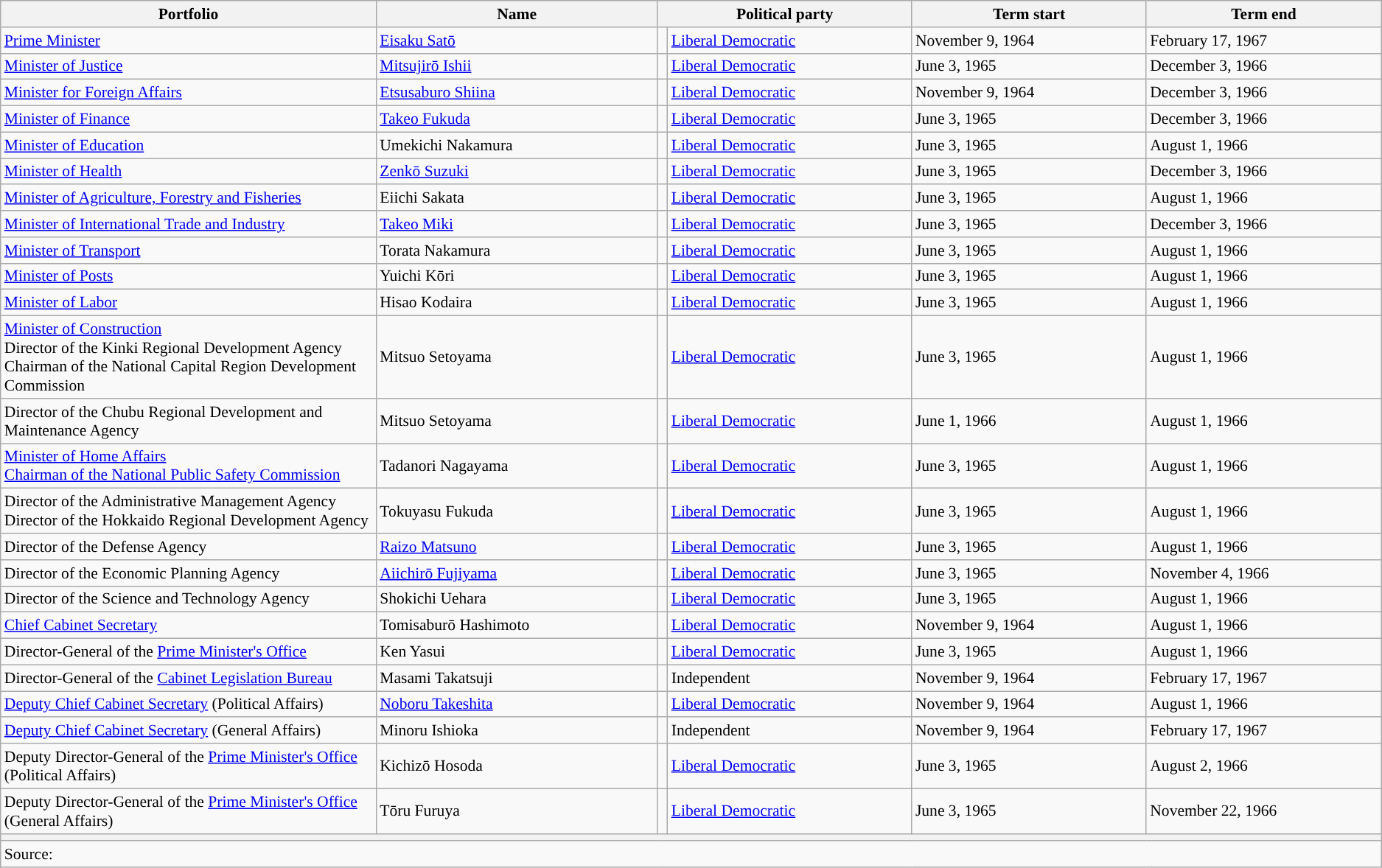<table class="wikitable" style="font-size: 90%;">
<tr>
<th width="20%" scope="col">Portfolio</th>
<th width="15%" scope="col">Name</th>
<th colspan="2" width="13.5%" scope="col">Political party</th>
<th width="12.5%" scope="col">Term start</th>
<th width="12.5%" scope="col">Term end</th>
</tr>
<tr>
<td style="text-align: left;"><a href='#'>Prime Minister</a></td>
<td><a href='#'>Eisaku Satō</a></td>
<td width="0.5%" style="background:"></td>
<td><a href='#'>Liberal Democratic</a></td>
<td>November 9, 1964</td>
<td>February 17, 1967</td>
</tr>
<tr>
<td><a href='#'>Minister of Justice</a></td>
<td><a href='#'>Mitsujirō Ishii</a></td>
<td style="color:inherit;background:"></td>
<td><a href='#'>Liberal Democratic</a></td>
<td>June 3, 1965</td>
<td>December 3, 1966</td>
</tr>
<tr>
<td><a href='#'>Minister for Foreign Affairs</a></td>
<td><a href='#'>Etsusaburo Shiina</a></td>
<td style="color:inherit;background:"></td>
<td><a href='#'>Liberal Democratic</a></td>
<td>November 9, 1964</td>
<td>December 3, 1966</td>
</tr>
<tr>
<td><a href='#'>Minister of Finance</a></td>
<td><a href='#'>Takeo Fukuda</a></td>
<td style="color:inherit;background:"></td>
<td><a href='#'>Liberal Democratic</a></td>
<td>June 3, 1965</td>
<td>December 3, 1966</td>
</tr>
<tr>
<td><a href='#'>Minister of Education</a></td>
<td>Umekichi Nakamura</td>
<td style="color:inherit;background:"></td>
<td><a href='#'>Liberal Democratic</a></td>
<td>June 3, 1965</td>
<td>August 1, 1966</td>
</tr>
<tr>
<td><a href='#'>Minister of Health</a></td>
<td><a href='#'>Zenkō Suzuki</a></td>
<td style="color:inherit;background:"></td>
<td><a href='#'>Liberal Democratic</a></td>
<td>June 3, 1965</td>
<td>December 3, 1966</td>
</tr>
<tr>
<td><a href='#'>Minister of Agriculture, Forestry and Fisheries</a></td>
<td>Eiichi Sakata</td>
<td style="color:inherit;background:"></td>
<td><a href='#'>Liberal Democratic</a></td>
<td>June 3, 1965</td>
<td>August 1, 1966</td>
</tr>
<tr>
<td><a href='#'>Minister of International Trade and Industry</a></td>
<td><a href='#'>Takeo Miki</a></td>
<td style="color:inherit;background:"></td>
<td><a href='#'>Liberal Democratic</a></td>
<td>June 3, 1965</td>
<td>December 3, 1966</td>
</tr>
<tr>
<td><a href='#'>Minister of Transport</a></td>
<td>Torata Nakamura</td>
<td style="color:inherit;background:"></td>
<td><a href='#'>Liberal Democratic</a></td>
<td>June 3, 1965</td>
<td>August 1, 1966</td>
</tr>
<tr>
<td><a href='#'>Minister of Posts</a></td>
<td>Yuichi Kōri</td>
<td style="color:inherit;background:"></td>
<td><a href='#'>Liberal Democratic</a></td>
<td>June 3, 1965</td>
<td>August 1, 1966</td>
</tr>
<tr>
<td><a href='#'>Minister of Labor</a></td>
<td>Hisao Kodaira</td>
<td style="color:inherit;background:"></td>
<td><a href='#'>Liberal Democratic</a></td>
<td>June 3, 1965</td>
<td>August 1, 1966</td>
</tr>
<tr>
<td><a href='#'>Minister of Construction</a><br>Director of the Kinki Regional Development Agency<br>Chairman of the National Capital Region Development Commission</td>
<td>Mitsuo Setoyama</td>
<td style="color:inherit;background:"></td>
<td><a href='#'>Liberal Democratic</a></td>
<td>June 3, 1965</td>
<td>August 1, 1966</td>
</tr>
<tr>
<td>Director of the Chubu Regional Development and Maintenance Agency</td>
<td>Mitsuo Setoyama</td>
<td style="color:inherit;background:"></td>
<td><a href='#'>Liberal Democratic</a></td>
<td>June 1, 1966</td>
<td>August 1, 1966</td>
</tr>
<tr>
<td><a href='#'>Minister of Home Affairs</a><br><a href='#'>Chairman of the National Public Safety Commission</a></td>
<td>Tadanori Nagayama</td>
<td style="color:inherit;background:"></td>
<td><a href='#'>Liberal Democratic</a></td>
<td>June 3, 1965</td>
<td>August 1, 1966</td>
</tr>
<tr>
<td>Director of the Administrative Management Agency<br>Director of the Hokkaido Regional Development Agency</td>
<td>Tokuyasu Fukuda</td>
<td style="color:inherit;background:"></td>
<td><a href='#'>Liberal Democratic</a></td>
<td>June 3, 1965</td>
<td>August 1, 1966</td>
</tr>
<tr>
<td>Director of the Defense Agency</td>
<td><a href='#'>Raizo Matsuno</a></td>
<td style="color:inherit;background:"></td>
<td><a href='#'>Liberal Democratic</a></td>
<td>June 3, 1965</td>
<td>August 1, 1966</td>
</tr>
<tr>
<td>Director of the Economic Planning Agency</td>
<td><a href='#'>Aiichirō Fujiyama</a></td>
<td style="color:inherit;background:"></td>
<td><a href='#'>Liberal Democratic</a></td>
<td>June 3, 1965</td>
<td>November 4, 1966</td>
</tr>
<tr>
<td>Director of the Science and Technology Agency</td>
<td>Shokichi Uehara</td>
<td style="color:inherit;background:"></td>
<td><a href='#'>Liberal Democratic</a></td>
<td>June 3, 1965</td>
<td>August 1, 1966</td>
</tr>
<tr>
<td><a href='#'>Chief Cabinet Secretary</a></td>
<td>Tomisaburō Hashimoto</td>
<td style="color:inherit;background:"></td>
<td><a href='#'>Liberal Democratic</a></td>
<td>November 9, 1964</td>
<td>August 1, 1966</td>
</tr>
<tr>
<td>Director-General of the <a href='#'>Prime Minister's Office</a></td>
<td>Ken Yasui</td>
<td style="color:inherit;background:"></td>
<td><a href='#'>Liberal Democratic</a></td>
<td>June 3, 1965</td>
<td>August 1, 1966</td>
</tr>
<tr>
<td>Director-General of the <a href='#'>Cabinet Legislation Bureau</a></td>
<td>Masami Takatsuji</td>
<td style="color:inherit;background:"></td>
<td>Independent</td>
<td>November 9, 1964</td>
<td>February 17, 1967</td>
</tr>
<tr>
<td><a href='#'>Deputy Chief Cabinet Secretary</a> (Political Affairs)</td>
<td><a href='#'>Noboru Takeshita</a></td>
<td style="color:inherit;background:"></td>
<td><a href='#'>Liberal Democratic</a></td>
<td>November 9, 1964</td>
<td>August 1, 1966</td>
</tr>
<tr>
<td><a href='#'>Deputy Chief Cabinet Secretary</a> (General Affairs)</td>
<td>Minoru Ishioka</td>
<td style="color:inherit;background:"></td>
<td>Independent</td>
<td>November 9, 1964</td>
<td>February 17, 1967</td>
</tr>
<tr>
<td>Deputy Director-General of the <a href='#'>Prime Minister's Office</a> (Political Affairs)</td>
<td>Kichizō Hosoda</td>
<td style="color:inherit;background:"></td>
<td><a href='#'>Liberal Democratic</a></td>
<td>June 3, 1965</td>
<td>August 2, 1966</td>
</tr>
<tr>
<td>Deputy Director-General of the <a href='#'>Prime Minister's Office</a> (General Affairs)</td>
<td>Tōru Furuya</td>
<td style="color:inherit;background:"></td>
<td><a href='#'>Liberal Democratic</a></td>
<td>June 3, 1965</td>
<td>November 22, 1966</td>
</tr>
<tr>
<th colspan="6"></th>
</tr>
<tr>
<td colspan="6">Source:</td>
</tr>
</table>
